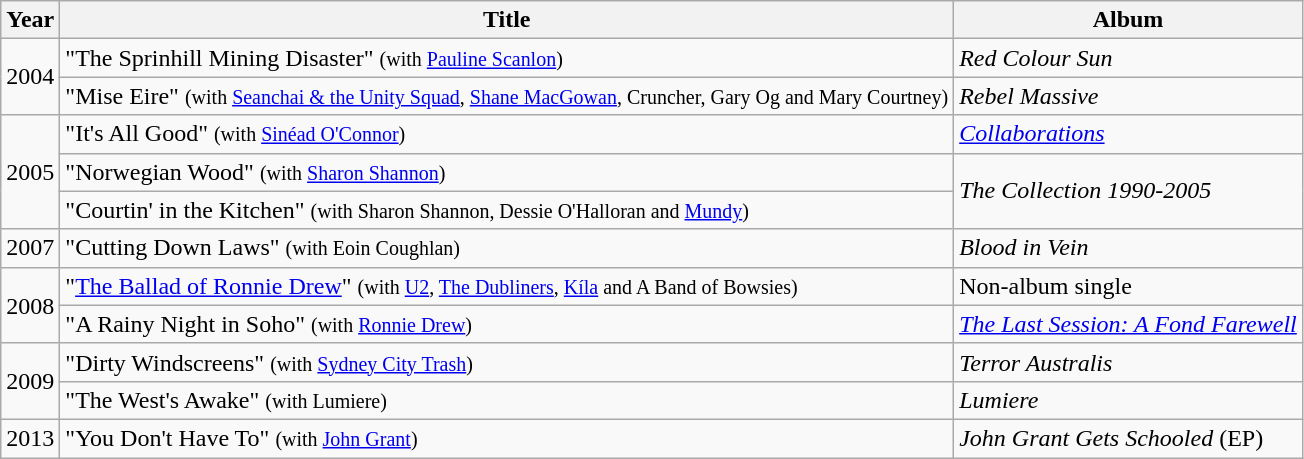<table class="wikitable">
<tr>
<th>Year</th>
<th>Title</th>
<th>Album</th>
</tr>
<tr>
<td align="center" rowspan="2">2004</td>
<td>"The Sprinhill Mining Disaster" <small>(with <a href='#'>Pauline Scanlon</a>)</small></td>
<td><em>Red Colour Sun</em></td>
</tr>
<tr>
<td>"Mise Eire" <small>(with <a href='#'>Seanchai & the Unity Squad</a>, <a href='#'>Shane MacGowan</a>, Cruncher, Gary Og and Mary Courtney)</small></td>
<td><em>Rebel Massive</em></td>
</tr>
<tr>
<td align="center" rowspan="3">2005</td>
<td>"It's All Good" <small>(with <a href='#'>Sinéad O'Connor</a>)</small></td>
<td><em><a href='#'>Collaborations</a></em></td>
</tr>
<tr>
<td>"Norwegian Wood" <small>(with <a href='#'>Sharon Shannon</a>)</small></td>
<td rowspan="2"><em>The Collection 1990-2005</em></td>
</tr>
<tr>
<td>"Courtin' in the Kitchen" <small>(with Sharon Shannon, Dessie O'Halloran and <a href='#'>Mundy</a>)</small></td>
</tr>
<tr>
<td align="center">2007</td>
<td>"Cutting Down Laws" <small>(with Eoin Coughlan)</small></td>
<td><em>Blood in Vein</em></td>
</tr>
<tr>
<td align="center" rowspan="2">2008</td>
<td>"<a href='#'>The Ballad of Ronnie Drew</a>" <small>(with <a href='#'>U2</a>, <a href='#'>The Dubliners</a>, <a href='#'>Kíla</a> and A Band of Bowsies)</small></td>
<td>Non-album single</td>
</tr>
<tr>
<td>"A Rainy Night in Soho" <small>(with <a href='#'>Ronnie Drew</a>)</small></td>
<td><em><a href='#'>The Last Session: A Fond Farewell</a></em></td>
</tr>
<tr>
<td align="center" rowspan="2">2009</td>
<td>"Dirty Windscreens" <small>(with <a href='#'>Sydney City Trash</a>)</small></td>
<td><em>Terror Australis</em></td>
</tr>
<tr>
<td>"The West's Awake" <small>(with Lumiere)</small></td>
<td><em>Lumiere</em></td>
</tr>
<tr>
<td align="center" rowspan="2">2013</td>
<td>"You Don't Have To" <small>(with <a href='#'>John Grant</a>)</small></td>
<td><em>John Grant Gets Schooled</em> (EP)</td>
</tr>
</table>
